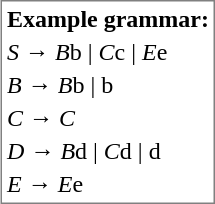<table style="border: 1px solid grey; float: right; margin: 1em 1em;">
<tr>
<th - COLSPAN=4>Example grammar:</th>
</tr>
<tr>
<td><em>S</em> → <em>B</em>b | <em>C</em>c | <em>E</em>e</td>
</tr>
<tr>
<td><em>B</em> → <em>B</em>b | b</td>
</tr>
<tr>
<td><em>C</em> → <em>C</em></td>
</tr>
<tr>
<td><em>D</em> → <em>B</em>d | <em>C</em>d | d</td>
</tr>
<tr>
<td><em>E</em> → <em>E</em>e</td>
</tr>
</table>
